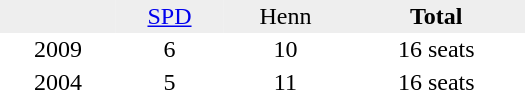<table border="0" cellpadding="2" cellspacing="0" width="350">
<tr bgcolor="#eeeeee" align="center">
<td></td>
<td><a href='#'>SPD</a></td>
<td>Henn</td>
<td><strong>Total</strong></td>
</tr>
<tr align="center">
<td>2009</td>
<td>6</td>
<td>10</td>
<td>16 seats</td>
</tr>
<tr align="center">
<td>2004</td>
<td>5</td>
<td>11</td>
<td>16 seats</td>
</tr>
</table>
